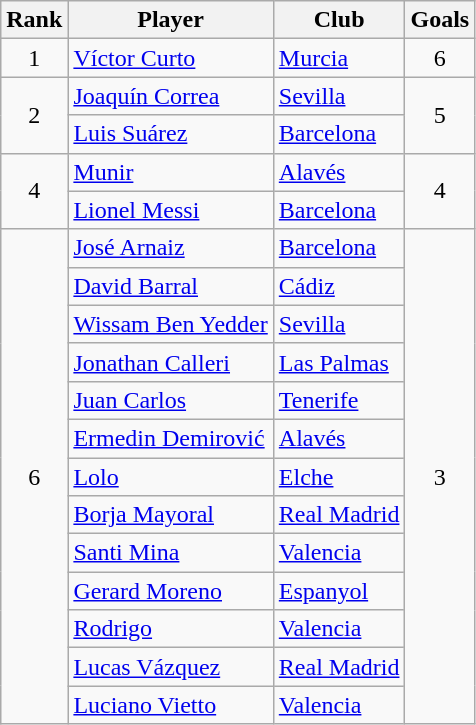<table class="wikitable sortable" style="text-align:center">
<tr>
<th>Rank</th>
<th>Player</th>
<th>Club</th>
<th>Goals</th>
</tr>
<tr>
<td>1</td>
<td align=left> <a href='#'>Víctor Curto</a></td>
<td align=left><a href='#'>Murcia</a></td>
<td>6</td>
</tr>
<tr>
<td rowspan=2>2</td>
<td align=left> <a href='#'>Joaquín Correa</a></td>
<td align=left><a href='#'>Sevilla</a></td>
<td rowspan=2>5</td>
</tr>
<tr>
<td align=left> <a href='#'>Luis Suárez</a></td>
<td align=left><a href='#'>Barcelona</a></td>
</tr>
<tr>
<td rowspan=2>4</td>
<td align=left> <a href='#'>Munir</a></td>
<td align=left><a href='#'>Alavés</a></td>
<td rowspan=2>4</td>
</tr>
<tr>
<td align=left> <a href='#'>Lionel Messi</a></td>
<td align=left><a href='#'>Barcelona</a></td>
</tr>
<tr>
<td rowspan=13>6</td>
<td align=left> <a href='#'>José Arnaiz</a></td>
<td align=left><a href='#'>Barcelona</a></td>
<td rowspan=13>3</td>
</tr>
<tr>
<td align=left> <a href='#'>David Barral</a></td>
<td align=left><a href='#'>Cádiz</a></td>
</tr>
<tr>
<td align=left> <a href='#'>Wissam Ben Yedder</a></td>
<td align=left><a href='#'>Sevilla</a></td>
</tr>
<tr>
<td align=left> <a href='#'>Jonathan Calleri</a></td>
<td align=left><a href='#'>Las Palmas</a></td>
</tr>
<tr>
<td align=left> <a href='#'>Juan Carlos</a></td>
<td align=left><a href='#'>Tenerife</a></td>
</tr>
<tr>
<td align=left> <a href='#'>Ermedin Demirović</a></td>
<td align=left><a href='#'>Alavés</a></td>
</tr>
<tr>
<td align=left> <a href='#'>Lolo</a></td>
<td align=left><a href='#'>Elche</a></td>
</tr>
<tr>
<td align=left> <a href='#'>Borja Mayoral</a></td>
<td align=left><a href='#'>Real Madrid</a></td>
</tr>
<tr>
<td align=left> <a href='#'>Santi Mina</a></td>
<td align=left><a href='#'>Valencia</a></td>
</tr>
<tr>
<td align=left> <a href='#'>Gerard Moreno</a></td>
<td align=left><a href='#'>Espanyol</a></td>
</tr>
<tr>
<td align=left> <a href='#'>Rodrigo</a></td>
<td align=left><a href='#'>Valencia</a></td>
</tr>
<tr>
<td align=left> <a href='#'>Lucas Vázquez</a></td>
<td align=left><a href='#'>Real Madrid</a></td>
</tr>
<tr>
<td align=left> <a href='#'>Luciano Vietto</a></td>
<td align=left><a href='#'>Valencia</a></td>
</tr>
</table>
